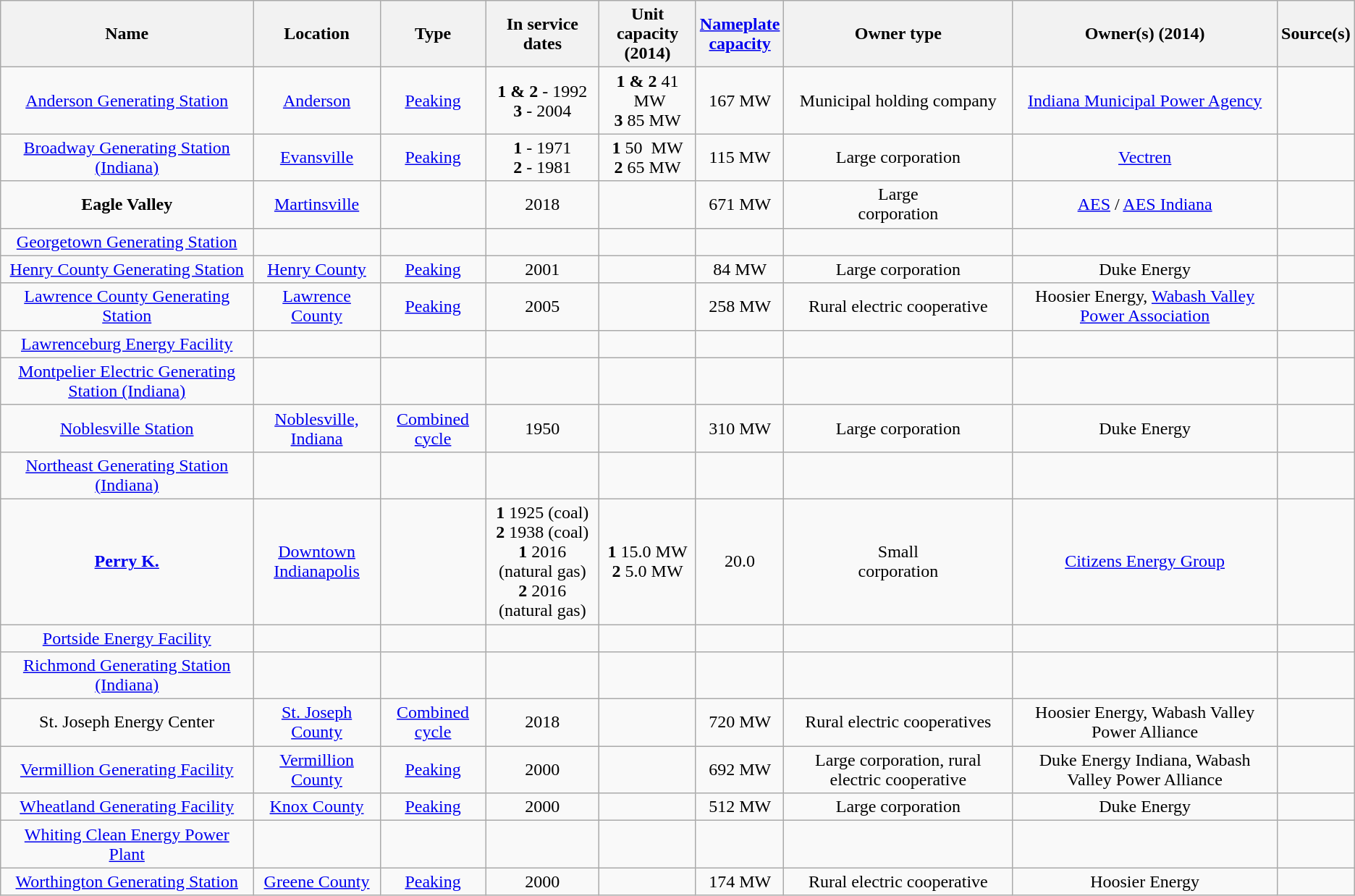<table class="wikitable" style="text-align:center">
<tr>
<th>Name</th>
<th>Location</th>
<th>Type</th>
<th>In service <br> dates</th>
<th>Unit capacity <br> (2014)</th>
<th><a href='#'>Nameplate <br> capacity</a></th>
<th>Owner type</th>
<th>Owner(s) (2014)</th>
<th>Source(s)</th>
</tr>
<tr>
<td><a href='#'>Anderson Generating Station</a></td>
<td><a href='#'>Anderson</a></td>
<td><a href='#'>Peaking</a></td>
<td><strong>1 & 2</strong> - 1992 <br> <strong>3</strong> - 2004</td>
<td><strong>1 & 2</strong> 41  MW <br> <strong>3</strong> 85 MW</td>
<td>167 MW</td>
<td>Municipal holding company</td>
<td><a href='#'>Indiana Municipal Power Agency</a></td>
<td></td>
</tr>
<tr>
<td><a href='#'>Broadway Generating Station (Indiana)</a></td>
<td><a href='#'>Evansville</a></td>
<td><a href='#'>Peaking</a></td>
<td><strong>1</strong> - 1971 <br> <strong>2</strong> - 1981</td>
<td><strong>1</strong> 50  MW <br> <strong>2</strong> 65 MW</td>
<td>115 MW</td>
<td>Large corporation</td>
<td><a href='#'>Vectren</a></td>
<td></td>
</tr>
<tr>
<td><strong>Eagle Valley</strong></td>
<td><a href='#'>Martinsville</a></td>
<td></td>
<td>2018</td>
<td></td>
<td>671 MW</td>
<td>Large <br> corporation</td>
<td><a href='#'>AES</a> / <a href='#'>AES Indiana</a></td>
<td></td>
</tr>
<tr>
<td><a href='#'>Georgetown Generating Station</a></td>
<td></td>
<td></td>
<td></td>
<td></td>
<td></td>
<td></td>
<td></td>
<td></td>
</tr>
<tr>
<td><a href='#'>Henry County Generating Station</a></td>
<td><a href='#'>Henry County</a></td>
<td><a href='#'>Peaking</a></td>
<td>2001</td>
<td></td>
<td>84 MW</td>
<td>Large corporation</td>
<td>Duke Energy</td>
<td></td>
</tr>
<tr>
<td><a href='#'>Lawrence County Generating Station</a></td>
<td><a href='#'>Lawrence County</a></td>
<td><a href='#'>Peaking</a></td>
<td>2005</td>
<td></td>
<td>258 MW</td>
<td>Rural electric cooperative</td>
<td>Hoosier Energy, <a href='#'>Wabash Valley Power Association</a></td>
<td></td>
</tr>
<tr>
<td><a href='#'>Lawrenceburg Energy Facility</a></td>
<td></td>
<td></td>
<td></td>
<td></td>
<td></td>
<td></td>
<td></td>
<td></td>
</tr>
<tr>
<td><a href='#'>Montpelier Electric Generating Station (Indiana)</a></td>
<td></td>
<td></td>
<td></td>
<td></td>
<td></td>
<td></td>
<td></td>
<td></td>
</tr>
<tr>
<td><a href='#'>Noblesville Station</a></td>
<td><a href='#'>Noblesville, Indiana</a></td>
<td><a href='#'>Combined cycle</a></td>
<td>1950</td>
<td></td>
<td>310 MW</td>
<td>Large corporation</td>
<td>Duke Energy</td>
<td></td>
</tr>
<tr>
<td><a href='#'>Northeast Generating Station (Indiana)</a></td>
<td></td>
<td></td>
<td></td>
<td></td>
<td></td>
<td></td>
<td></td>
<td></td>
</tr>
<tr>
<td><strong><a href='#'>Perry K.</a></strong></td>
<td><a href='#'>Downtown <br> Indianapolis</a></td>
<td></td>
<td><strong>1</strong> 1925 (coal) <br> <strong>2</strong> 1938 (coal)<br><strong>1</strong> 2016 (natural gas)<br> <strong>2</strong> 2016 (natural gas)</td>
<td><strong>1</strong> 15.0 MW <br> <strong>2</strong> 5.0 MW</td>
<td>20.0</td>
<td>Small <br> corporation</td>
<td><a href='#'>Citizens Energy Group</a></td>
<td></td>
</tr>
<tr>
<td><a href='#'>Portside Energy Facility</a></td>
<td></td>
<td></td>
<td></td>
<td></td>
<td></td>
<td></td>
<td></td>
<td></td>
</tr>
<tr>
<td><a href='#'>Richmond Generating Station (Indiana)</a></td>
<td></td>
<td></td>
<td></td>
<td></td>
<td></td>
<td></td>
<td></td>
<td></td>
</tr>
<tr>
<td>St. Joseph Energy Center</td>
<td><a href='#'>St. Joseph County</a></td>
<td><a href='#'>Combined cycle</a></td>
<td>2018</td>
<td></td>
<td>720 MW</td>
<td>Rural electric cooperatives</td>
<td>Hoosier Energy, Wabash Valley Power Alliance</td>
<td></td>
</tr>
<tr>
<td><a href='#'>Vermillion Generating Facility</a></td>
<td><a href='#'>Vermillion County</a></td>
<td><a href='#'>Peaking</a></td>
<td>2000</td>
<td></td>
<td>692 MW</td>
<td>Large corporation, rural electric cooperative</td>
<td>Duke Energy Indiana, Wabash Valley Power Alliance</td>
<td></td>
</tr>
<tr>
<td><a href='#'>Wheatland Generating Facility</a></td>
<td><a href='#'>Knox County</a></td>
<td><a href='#'>Peaking</a></td>
<td>2000</td>
<td></td>
<td>512 MW</td>
<td>Large corporation</td>
<td>Duke Energy</td>
<td></td>
</tr>
<tr>
<td><a href='#'>Whiting Clean Energy Power Plant</a></td>
<td></td>
<td></td>
<td></td>
<td></td>
<td></td>
<td></td>
<td></td>
<td></td>
</tr>
<tr>
<td><a href='#'>Worthington Generating Station</a></td>
<td><a href='#'>Greene County</a></td>
<td><a href='#'>Peaking</a></td>
<td>2000</td>
<td></td>
<td>174 MW</td>
<td>Rural electric cooperative</td>
<td>Hoosier Energy</td>
<td></td>
</tr>
</table>
